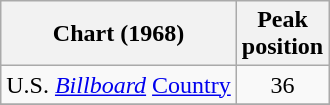<table class="wikitable">
<tr>
<th>Chart (1968)</th>
<th>Peak<br>position</th>
</tr>
<tr>
<td>U.S. <em><a href='#'>Billboard</a></em> <a href='#'>Country</a></td>
<td style="text-align:center;">36</td>
</tr>
<tr>
</tr>
</table>
